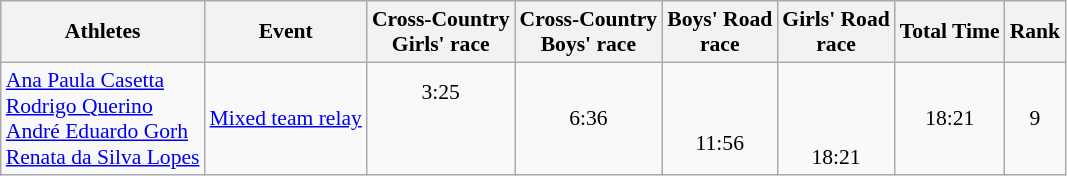<table class="wikitable" style="font-size:90%;">
<tr>
<th>Athletes</th>
<th>Event</th>
<th>Cross-Country<br>Girls' race</th>
<th>Cross-Country<br>Boys' race</th>
<th>Boys' Road<br>race</th>
<th>Girls' Road<br>race</th>
<th>Total Time</th>
<th>Rank</th>
</tr>
<tr align=center>
<td align=left><a href='#'>Ana Paula Casetta</a><br><a href='#'>Rodrigo Querino</a><br><a href='#'>André Eduardo Gorh</a><br><a href='#'>Renata da Silva Lopes</a></td>
<td align=left><a href='#'>Mixed team relay</a></td>
<td>3:25<br><br><br></td>
<td><br>6:36<br><br></td>
<td><br><br>11:56<br></td>
<td><br><br><br>18:21</td>
<td>18:21</td>
<td>9</td>
</tr>
</table>
